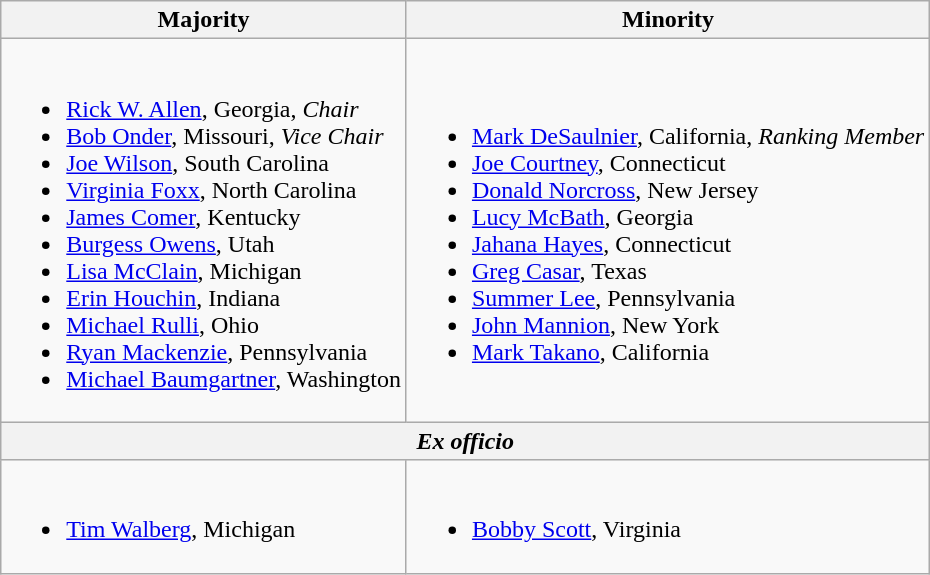<table class=wikitable>
<tr>
<th>Majority</th>
<th>Minority</th>
</tr>
<tr>
<td><br><ul><li><a href='#'>Rick W. Allen</a>, Georgia, <em>Chair</em></li><li><a href='#'>Bob Onder</a>, Missouri, <em>Vice Chair</em></li><li><a href='#'>Joe Wilson</a>, South Carolina</li><li><a href='#'>Virginia Foxx</a>, North Carolina</li><li><a href='#'>James Comer</a>, Kentucky</li><li><a href='#'>Burgess Owens</a>, Utah</li><li><a href='#'>Lisa McClain</a>, Michigan</li><li><a href='#'>Erin Houchin</a>, Indiana</li><li><a href='#'>Michael Rulli</a>, Ohio</li><li><a href='#'>Ryan Mackenzie</a>, Pennsylvania</li><li><a href='#'>Michael Baumgartner</a>, Washington</li></ul></td>
<td><br><ul><li><a href='#'>Mark DeSaulnier</a>, California, <em>Ranking Member</em></li><li><a href='#'>Joe Courtney</a>, Connecticut</li><li><a href='#'>Donald Norcross</a>, New Jersey</li><li><a href='#'>Lucy McBath</a>, Georgia</li><li><a href='#'>Jahana Hayes</a>, Connecticut</li><li><a href='#'>Greg Casar</a>, Texas</li><li><a href='#'>Summer Lee</a>, Pennsylvania</li><li><a href='#'>John Mannion</a>, New York</li><li><a href='#'>Mark Takano</a>, California</li></ul></td>
</tr>
<tr>
<th colspan=2><em>Ex officio</em></th>
</tr>
<tr>
<td><br><ul><li><a href='#'>Tim Walberg</a>, Michigan</li></ul></td>
<td><br><ul><li><a href='#'>Bobby Scott</a>, Virginia</li></ul></td>
</tr>
</table>
